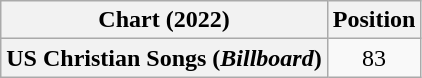<table class="wikitable plainrowheaders" style="text-align:center">
<tr>
<th scope="col">Chart (2022)</th>
<th scope="col">Position</th>
</tr>
<tr>
<th scope="row">US Christian Songs (<em>Billboard</em>)</th>
<td>83</td>
</tr>
</table>
